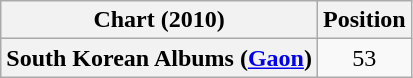<table class="wikitable plainrowheaders" style="text-align:center">
<tr>
<th scope="col">Chart (2010)</th>
<th scope="col">Position</th>
</tr>
<tr>
<th scope="row">South Korean Albums (<a href='#'>Gaon</a>)</th>
<td>53</td>
</tr>
</table>
